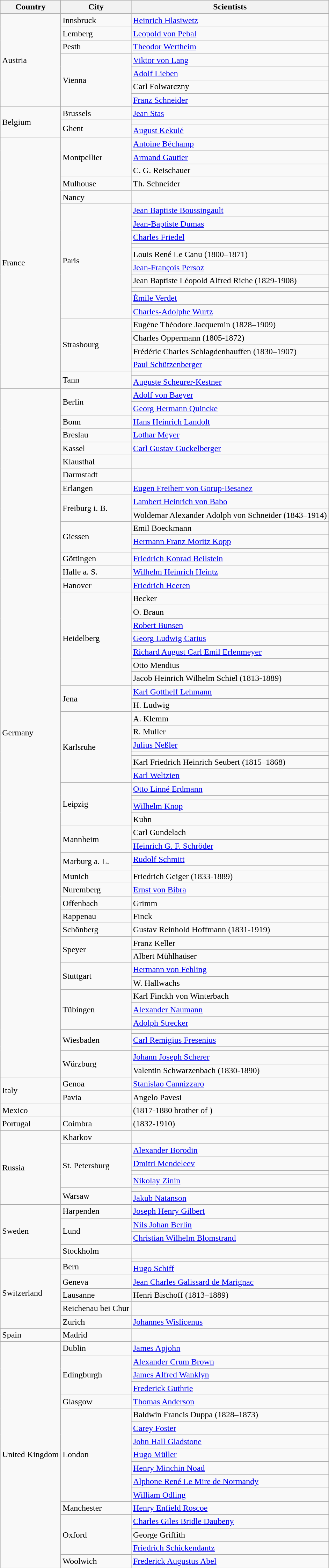<table class="wikitable sortable">
<tr>
<th>Country</th>
<th>City</th>
<th>Scientists</th>
</tr>
<tr>
<td rowspan="7">Austria</td>
<td>Innsbruck</td>
<td><a href='#'>Heinrich Hlasiwetz</a></td>
</tr>
<tr>
<td>Lemberg</td>
<td><a href='#'>Leopold von Pebal</a></td>
</tr>
<tr>
<td>Pesth</td>
<td><a href='#'>Theodor Wertheim</a></td>
</tr>
<tr>
<td rowspan="4">Vienna</td>
<td><a href='#'>Viktor von Lang</a></td>
</tr>
<tr>
<td><a href='#'>Adolf Lieben</a></td>
</tr>
<tr>
<td>Carl Folwarczny</td>
</tr>
<tr>
<td><a href='#'>Franz Schneider</a></td>
</tr>
<tr>
<td rowspan="3">Belgium</td>
<td>Brussels</td>
<td><a href='#'>Jean Stas</a></td>
</tr>
<tr>
<td rowspan="2">Ghent</td>
<td></td>
</tr>
<tr>
<td><a href='#'>August Kekulé</a></td>
</tr>
<tr>
<td rowspan="21">France</td>
<td rowspan="3">Montpellier</td>
<td><a href='#'>Antoine Béchamp</a></td>
</tr>
<tr>
<td><a href='#'>Armand Gautier</a></td>
</tr>
<tr>
<td>C. G. Reischauer</td>
</tr>
<tr>
<td>Mulhouse</td>
<td>Th. Schneider</td>
</tr>
<tr>
<td>Nancy</td>
<td></td>
</tr>
<tr>
<td rowspan="10">Paris</td>
<td><a href='#'>Jean Baptiste Boussingault</a></td>
</tr>
<tr>
<td><a href='#'>Jean-Baptiste Dumas</a></td>
</tr>
<tr>
<td><a href='#'>Charles Friedel</a></td>
</tr>
<tr>
<td></td>
</tr>
<tr>
<td>Louis René Le Canu (1800–1871)</td>
</tr>
<tr>
<td><a href='#'>Jean-François Persoz</a></td>
</tr>
<tr>
<td>Jean Baptiste Léopold Alfred Riche (1829-1908)</td>
</tr>
<tr>
<td></td>
</tr>
<tr>
<td><a href='#'>Émile Verdet</a></td>
</tr>
<tr>
<td><a href='#'>Charles-Adolphe Wurtz</a></td>
</tr>
<tr>
<td rowspan="4">Strasbourg</td>
<td>Eugène Théodore Jacquemin (1828–1909)</td>
</tr>
<tr>
<td>Charles Oppermann (1805-1872)</td>
</tr>
<tr>
<td>Frédéric Charles Schlagdenhauffen (1830–1907)</td>
</tr>
<tr>
<td><a href='#'>Paul Schützenberger</a></td>
</tr>
<tr>
<td rowspan="2">Tann</td>
<td></td>
</tr>
<tr>
<td><a href='#'>Auguste Scheurer-Kestner</a></td>
</tr>
<tr>
<td rowspan="56">Germany</td>
<td rowspan="2">Berlin</td>
<td><a href='#'>Adolf von Baeyer</a></td>
</tr>
<tr>
<td><a href='#'>Georg Hermann Quincke</a></td>
</tr>
<tr>
<td>Bonn</td>
<td><a href='#'>Hans Heinrich Landolt</a></td>
</tr>
<tr>
<td>Breslau</td>
<td><a href='#'>Lothar Meyer</a></td>
</tr>
<tr>
<td>Kassel</td>
<td><a href='#'>Carl Gustav Guckelberger</a></td>
</tr>
<tr>
<td>Klausthal</td>
<td></td>
</tr>
<tr>
<td>Darmstadt</td>
<td></td>
</tr>
<tr>
<td>Erlangen</td>
<td><a href='#'>Eugen Freiherr von Gorup-Besanez</a></td>
</tr>
<tr>
<td rowspan="2">Freiburg i. B.</td>
<td><a href='#'>Lambert Heinrich von Babo</a></td>
</tr>
<tr>
<td>Woldemar Alexander Adolph von Schneider (1843–1914)</td>
</tr>
<tr>
<td rowspan="3">Giessen</td>
<td>Emil Boeckmann</td>
</tr>
<tr>
<td><a href='#'>Hermann Franz Moritz Kopp</a></td>
</tr>
<tr>
<td></td>
</tr>
<tr>
<td>Göttingen</td>
<td><a href='#'>Friedrich Konrad Beilstein</a></td>
</tr>
<tr>
<td>Halle a. S.</td>
<td><a href='#'>Wilhelm Heinrich Heintz</a></td>
</tr>
<tr>
<td>Hanover</td>
<td><a href='#'>Friedrich Heeren</a></td>
</tr>
<tr>
<td rowspan="7">Heidelberg</td>
<td>Becker</td>
</tr>
<tr>
<td>O. Braun</td>
</tr>
<tr>
<td><a href='#'>Robert Bunsen</a></td>
</tr>
<tr>
<td><a href='#'>Georg Ludwig Carius</a></td>
</tr>
<tr>
<td><a href='#'>Richard August Carl Emil Erlenmeyer</a></td>
</tr>
<tr>
<td>Otto Mendius</td>
</tr>
<tr>
<td>Jacob Heinrich Wilhelm Schiel (1813-1889)</td>
</tr>
<tr>
<td rowspan="2">Jena</td>
<td><a href='#'>Karl Gotthelf Lehmann</a></td>
</tr>
<tr>
<td>H. Ludwig</td>
</tr>
<tr>
<td rowspan="6">Karlsruhe</td>
<td>A. Klemm</td>
</tr>
<tr>
<td>R. Muller</td>
</tr>
<tr>
<td><a href='#'>Julius Neßler</a></td>
</tr>
<tr>
<td></td>
</tr>
<tr>
<td>Karl Friedrich Heinrich Seubert (1815–1868)</td>
</tr>
<tr>
<td><a href='#'>Karl Weltzien</a></td>
</tr>
<tr>
<td rowspan="4">Leipzig</td>
<td><a href='#'>Otto Linné Erdmann</a></td>
</tr>
<tr>
<td></td>
</tr>
<tr>
<td><a href='#'>Wilhelm Knop</a></td>
</tr>
<tr>
<td>Kuhn</td>
</tr>
<tr>
<td rowspan="2">Mannheim</td>
<td>Carl Gundelach</td>
</tr>
<tr>
<td><a href='#'>Heinrich G. F. Schröder</a></td>
</tr>
<tr>
<td rowspan="2">Marburg a. L.</td>
<td><a href='#'>Rudolf Schmitt</a></td>
</tr>
<tr>
<td></td>
</tr>
<tr>
<td>Munich</td>
<td>Friedrich Geiger (1833-1889)</td>
</tr>
<tr>
<td>Nuremberg</td>
<td><a href='#'>Ernst von Bibra</a></td>
</tr>
<tr>
<td>Offenbach</td>
<td>Grimm</td>
</tr>
<tr>
<td>Rappenau</td>
<td>Finck</td>
</tr>
<tr>
<td>Schönberg</td>
<td>Gustav Reinhold Hoffmann (1831-1919)</td>
</tr>
<tr>
<td rowspan="2">Speyer</td>
<td>Franz Keller</td>
</tr>
<tr>
<td>Albert Mühlhaüser</td>
</tr>
<tr>
<td rowspan="2">Stuttgart</td>
<td><a href='#'>Hermann von Fehling</a></td>
</tr>
<tr>
<td>W. Hallwachs</td>
</tr>
<tr>
<td rowspan="3">Tübingen</td>
<td>Karl Finckh von Winterbach</td>
</tr>
<tr>
<td><a href='#'>Alexander Naumann</a></td>
</tr>
<tr>
<td><a href='#'>Adolph Strecker</a></td>
</tr>
<tr>
<td rowspan="3">Wiesbaden</td>
<td></td>
</tr>
<tr>
<td><a href='#'>Carl Remigius Fresenius</a></td>
</tr>
<tr>
<td></td>
</tr>
<tr>
<td rowspan="2">Würzburg</td>
<td><a href='#'>Johann Joseph Scherer</a></td>
</tr>
<tr>
<td>Valentin Schwarzenbach (1830-1890)</td>
</tr>
<tr>
<td rowspan="2">Italy</td>
<td>Genoa</td>
<td><a href='#'>Stanislao Cannizzaro</a></td>
</tr>
<tr>
<td>Pavia</td>
<td>Angelo Pavesi</td>
</tr>
<tr>
<td>Mexico</td>
<td></td>
<td> (1817-1880 brother of )</td>
</tr>
<tr>
<td>Portugal</td>
<td>Coimbra</td>
<td> (1832-1910)</td>
</tr>
<tr>
<td rowspan="7">Russia</td>
<td>Kharkov</td>
<td></td>
</tr>
<tr>
<td rowspan="4">St. Petersburg</td>
<td><a href='#'>Alexander Borodin</a></td>
</tr>
<tr>
<td><a href='#'>Dmitri Mendeleev</a></td>
</tr>
<tr>
<td></td>
</tr>
<tr>
<td><a href='#'>Nikolay Zinin</a></td>
</tr>
<tr>
<td rowspan="2">Warsaw</td>
<td></td>
</tr>
<tr>
<td><a href='#'>Jakub Natanson</a></td>
</tr>
<tr>
<td rowspan="4">Sweden</td>
<td>Harpenden</td>
<td><a href='#'>Joseph Henry Gilbert</a></td>
</tr>
<tr>
<td rowspan="2">Lund</td>
<td><a href='#'>Nils Johan Berlin</a></td>
</tr>
<tr>
<td><a href='#'>Christian Wilhelm Blomstrand</a></td>
</tr>
<tr>
<td>Stockholm</td>
<td></td>
</tr>
<tr>
<td rowspan="6">Switzerland</td>
<td rowspan="2">Bern</td>
<td></td>
</tr>
<tr>
<td><a href='#'>Hugo Schiff</a></td>
</tr>
<tr>
<td>Geneva</td>
<td><a href='#'>Jean Charles Galissard de Marignac</a></td>
</tr>
<tr>
<td>Lausanne</td>
<td>Henri Bischoff (1813–1889)</td>
</tr>
<tr>
<td>Reichenau bei Chur</td>
<td></td>
</tr>
<tr>
<td>Zurich</td>
<td><a href='#'>Johannes Wislicenus</a></td>
</tr>
<tr>
<td>Spain</td>
<td>Madrid</td>
<td></td>
</tr>
<tr>
<td rowspan="17">United Kingdom</td>
<td>Dublin</td>
<td><a href='#'>James Apjohn</a></td>
</tr>
<tr>
<td rowspan="3">Edingburgh</td>
<td><a href='#'>Alexander Crum Brown</a></td>
</tr>
<tr>
<td><a href='#'>James Alfred Wanklyn</a></td>
</tr>
<tr>
<td><a href='#'>Frederick Guthrie</a></td>
</tr>
<tr>
<td>Glasgow</td>
<td><a href='#'>Thomas Anderson</a></td>
</tr>
<tr>
<td rowspan="7">London</td>
<td>Baldwin Francis Duppa (1828–1873)</td>
</tr>
<tr>
<td><a href='#'>Carey Foster</a></td>
</tr>
<tr>
<td><a href='#'>John Hall Gladstone</a></td>
</tr>
<tr>
<td><a href='#'>Hugo Müller</a></td>
</tr>
<tr>
<td><a href='#'>Henry Minchin Noad</a></td>
</tr>
<tr>
<td><a href='#'>Alphone René Le Mire de Normandy</a></td>
</tr>
<tr>
<td><a href='#'>William Odling</a></td>
</tr>
<tr>
<td>Manchester</td>
<td><a href='#'>Henry Enfield Roscoe</a></td>
</tr>
<tr>
<td rowspan="3">Oxford</td>
<td><a href='#'>Charles Giles Bridle Daubeny</a></td>
</tr>
<tr>
<td>George Griffith</td>
</tr>
<tr>
<td><a href='#'>Friedrich Schickendantz</a></td>
</tr>
<tr>
<td>Woolwich</td>
<td><a href='#'>Frederick Augustus Abel</a></td>
</tr>
</table>
